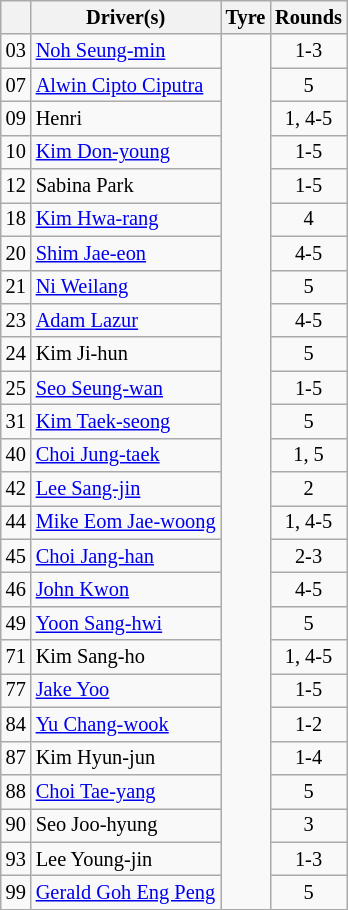<table class="wikitable" style="font-size: 85%;">
<tr>
<th></th>
<th class="unsortable">Driver(s)</th>
<th>Tyre</th>
<th>Rounds</th>
</tr>
<tr>
<td>03</td>
<td> <a href='#'>Noh Seung-min</a></td>
<td align="center" rowspan=26></td>
<td align=center>1-3</td>
</tr>
<tr>
<td>07</td>
<td> <a href='#'>Alwin Cipto Ciputra</a></td>
<td align=center>5</td>
</tr>
<tr>
<td>09</td>
<td>Henri</td>
<td align=center>1, 4-5</td>
</tr>
<tr>
<td>10</td>
<td> <a href='#'>Kim Don-young</a></td>
<td align=center>1-5</td>
</tr>
<tr>
<td>12</td>
<td> Sabina Park</td>
<td align=center>1-5</td>
</tr>
<tr>
<td>18</td>
<td> <a href='#'>Kim Hwa-rang</a></td>
<td align=center>4</td>
</tr>
<tr>
<td>20</td>
<td> <a href='#'>Shim Jae-eon</a></td>
<td align=center>4-5</td>
</tr>
<tr>
<td>21</td>
<td> <a href='#'>Ni Weilang</a></td>
<td align=center>5</td>
</tr>
<tr>
<td>23</td>
<td> <a href='#'>Adam Lazur</a></td>
<td align=center>4-5</td>
</tr>
<tr>
<td>24</td>
<td> Kim Ji-hun</td>
<td align=center>5</td>
</tr>
<tr>
<td>25</td>
<td> <a href='#'>Seo Seung-wan</a></td>
<td align=center>1-5</td>
</tr>
<tr>
<td>31</td>
<td> <a href='#'>Kim Taek-seong</a></td>
<td align=center>5</td>
</tr>
<tr>
<td>40</td>
<td> <a href='#'>Choi Jung-taek</a></td>
<td align=center>1, 5</td>
</tr>
<tr>
<td>42</td>
<td> <a href='#'>Lee Sang-jin</a></td>
<td align=center>2</td>
</tr>
<tr>
<td>44</td>
<td> <a href='#'>Mike Eom Jae-woong</a></td>
<td align=center>1, 4-5</td>
</tr>
<tr>
<td>45</td>
<td> <a href='#'>Choi Jang-han</a></td>
<td align=center>2-3</td>
</tr>
<tr>
<td>46</td>
<td> <a href='#'>John Kwon</a></td>
<td align=center>4-5</td>
</tr>
<tr>
<td>49</td>
<td> <a href='#'>Yoon Sang-hwi</a></td>
<td align=center>5</td>
</tr>
<tr>
<td>71</td>
<td> Kim Sang-ho</td>
<td align=center>1, 4-5</td>
</tr>
<tr>
<td>77</td>
<td><a href='#'>Jake Yoo</a></td>
<td align=center>1-5</td>
</tr>
<tr>
<td>84</td>
<td> <a href='#'>Yu Chang-wook</a></td>
<td align=center>1-2</td>
</tr>
<tr>
<td>87</td>
<td> Kim Hyun-jun</td>
<td align=center>1-4</td>
</tr>
<tr>
<td>88</td>
<td> <a href='#'>Choi Tae-yang</a></td>
<td align=center>5</td>
</tr>
<tr>
<td>90</td>
<td> Seo Joo-hyung</td>
<td align=center>3</td>
</tr>
<tr>
<td>93</td>
<td> Lee Young-jin</td>
<td align=center>1-3</td>
</tr>
<tr>
<td>99</td>
<td> <a href='#'>Gerald Goh Eng Peng</a></td>
<td align=center>5</td>
</tr>
<tr>
</tr>
</table>
